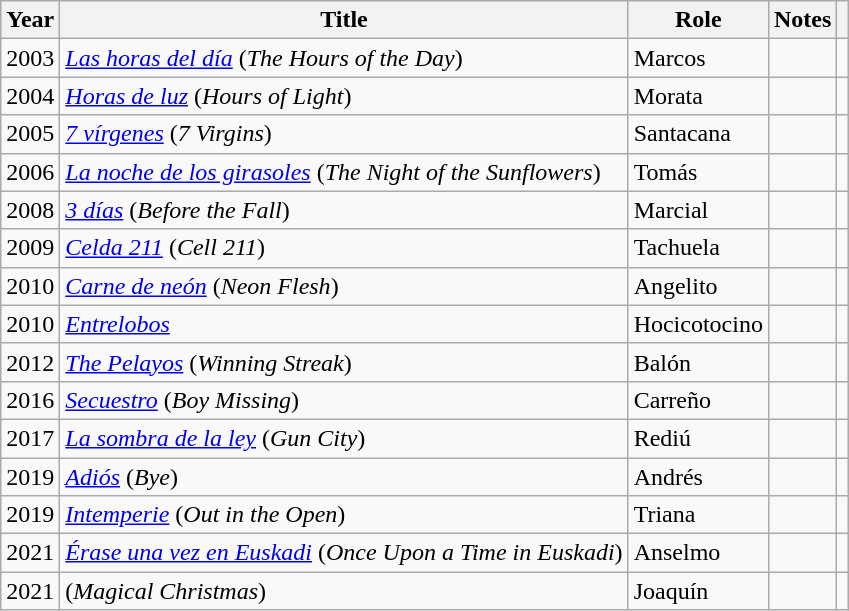<table class="wikitable sortable">
<tr>
<th>Year</th>
<th>Title</th>
<th>Role</th>
<th class="unsortable">Notes</th>
<th></th>
</tr>
<tr>
<td align = "center">2003</td>
<td><em><a href='#'>Las horas del día</a></em> (<em>The Hours of the Day</em>)</td>
<td>Marcos</td>
<td></td>
<td align = "center"></td>
</tr>
<tr>
<td align = "center">2004</td>
<td><em><a href='#'>Horas de luz</a></em> (<em>Hours of Light</em>)</td>
<td>Morata</td>
<td></td>
<td align = "center"></td>
</tr>
<tr>
<td align = "center">2005</td>
<td><em><a href='#'>7 vírgenes</a></em> (<em>7 Virgins</em>)</td>
<td>Santacana</td>
<td></td>
<td align = "center"></td>
</tr>
<tr>
<td align = "center">2006</td>
<td><em><a href='#'>La noche de los girasoles</a></em> (<em>The Night of the Sunflowers</em>)</td>
<td>Tomás</td>
<td></td>
<td align = "center"></td>
</tr>
<tr>
<td align = "center">2008</td>
<td><em><a href='#'>3 días</a></em> (<em>Before the Fall</em>)</td>
<td>Marcial</td>
<td></td>
<td align = "center"></td>
</tr>
<tr>
<td align = "center">2009</td>
<td><em><a href='#'>Celda 211</a></em> (<em>Cell 211</em>)</td>
<td>Tachuela</td>
<td></td>
<td align = "center"></td>
</tr>
<tr>
<td align = "center">2010</td>
<td><em><a href='#'>Carne de neón</a></em> (<em>Neon Flesh</em>)</td>
<td>Angelito</td>
<td></td>
<td align = "center"></td>
</tr>
<tr>
<td align = "center">2010</td>
<td><em><a href='#'>Entrelobos</a></em></td>
<td>Hocicotocino</td>
<td></td>
<td align = "center"></td>
</tr>
<tr>
<td align = "center">2012</td>
<td><em><a href='#'>The Pelayos</a></em> (<em>Winning Streak</em>)</td>
<td>Balón</td>
<td></td>
<td align = "center"></td>
</tr>
<tr>
<td align = "center">2016</td>
<td><em><a href='#'>Secuestro</a></em> (<em>Boy Missing</em>)</td>
<td>Carreño</td>
<td></td>
<td align = "center"></td>
</tr>
<tr>
<td align = "center">2017</td>
<td><em><a href='#'>La sombra de la ley</a></em> (<em>Gun City</em>)</td>
<td>Rediú</td>
<td></td>
<td align = "center"></td>
</tr>
<tr>
<td align = "center">2019</td>
<td><em><a href='#'>Adiós</a></em> (<em>Bye</em>)</td>
<td>Andrés</td>
<td></td>
<td align = "center"></td>
</tr>
<tr>
<td align = "center">2019</td>
<td><em><a href='#'>Intemperie</a></em> (<em>Out in the Open</em>)</td>
<td>Triana</td>
<td></td>
<td align = "center"></td>
</tr>
<tr>
<td align = "center">2021</td>
<td><em><a href='#'>Érase una vez en Euskadi</a></em> (<em>Once Upon a Time in Euskadi</em>)</td>
<td>Anselmo</td>
<td></td>
<td align = "center"></td>
</tr>
<tr>
<td align = "center">2021</td>
<td><em></em> (<em>Magical Christmas</em>)</td>
<td>Joaquín</td>
<td></td>
<td align = "center"></td>
</tr>
</table>
